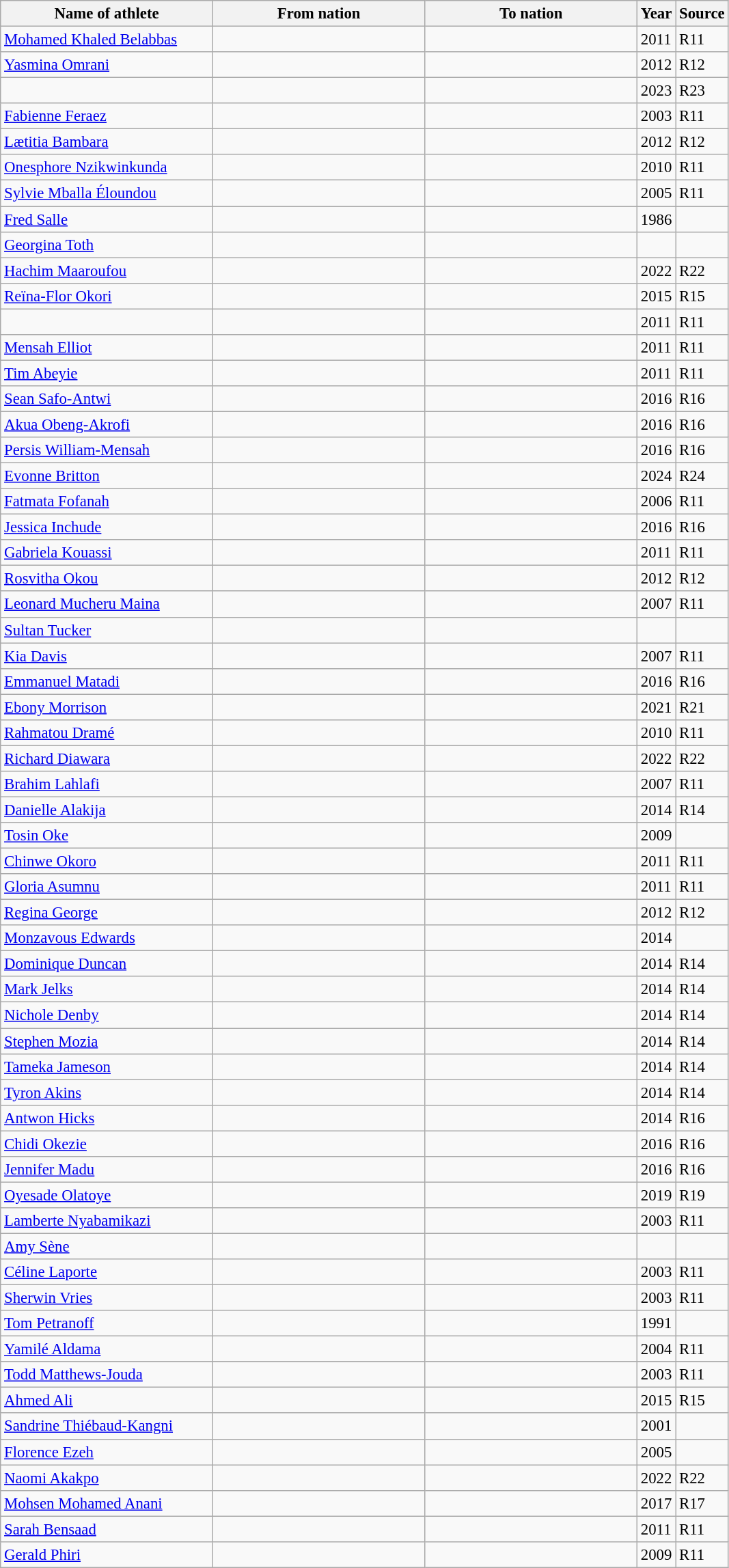<table class="wikitable sortable" style="font-size: 95%;">
<tr>
<th width=200>Name of athlete</th>
<th width=200>From nation</th>
<th width=200>To nation</th>
<th>Year</th>
<th>Source</th>
</tr>
<tr>
<td><a href='#'>Mohamed Khaled Belabbas</a></td>
<td></td>
<td></td>
<td>2011</td>
<td>R11 </td>
</tr>
<tr>
<td><a href='#'>Yasmina Omrani</a></td>
<td></td>
<td></td>
<td>2012</td>
<td>R12</td>
</tr>
<tr>
<td></td>
<td></td>
<td></td>
<td>2023</td>
<td>R23</td>
</tr>
<tr>
<td><a href='#'>Fabienne Feraez</a></td>
<td></td>
<td></td>
<td>2003</td>
<td>R11</td>
</tr>
<tr>
<td><a href='#'>Lætitia Bambara</a></td>
<td></td>
<td></td>
<td>2012</td>
<td>R12</td>
</tr>
<tr>
<td><a href='#'>Onesphore Nzikwinkunda</a></td>
<td></td>
<td></td>
<td>2010</td>
<td>R11 </td>
</tr>
<tr>
<td><a href='#'>Sylvie Mballa Éloundou</a></td>
<td></td>
<td></td>
<td>2005</td>
<td>R11</td>
</tr>
<tr>
<td><a href='#'>Fred Salle</a></td>
<td></td>
<td></td>
<td>1986</td>
<td></td>
</tr>
<tr>
<td><a href='#'>Georgina Toth</a></td>
<td></td>
<td></td>
<td></td>
<td></td>
</tr>
<tr>
<td><a href='#'>Hachim Maaroufou</a></td>
<td></td>
<td></td>
<td>2022</td>
<td>R22</td>
</tr>
<tr>
<td><a href='#'>Reïna-Flor Okori</a></td>
<td></td>
<td></td>
<td>2015</td>
<td>R15</td>
</tr>
<tr>
<td></td>
<td></td>
<td></td>
<td>2011</td>
<td>R11</td>
</tr>
<tr>
<td><a href='#'>Mensah Elliot</a></td>
<td></td>
<td></td>
<td>2011</td>
<td>R11</td>
</tr>
<tr>
<td><a href='#'>Tim Abeyie</a></td>
<td></td>
<td></td>
<td>2011</td>
<td>R11</td>
</tr>
<tr>
<td><a href='#'>Sean Safo-Antwi</a></td>
<td></td>
<td></td>
<td>2016</td>
<td>R16</td>
</tr>
<tr>
<td><a href='#'>Akua Obeng-Akrofi</a></td>
<td></td>
<td></td>
<td>2016</td>
<td>R16</td>
</tr>
<tr>
<td><a href='#'>Persis William-Mensah</a></td>
<td></td>
<td></td>
<td>2016</td>
<td>R16</td>
</tr>
<tr>
<td><a href='#'>Evonne Britton</a></td>
<td></td>
<td></td>
<td>2024</td>
<td>R24</td>
</tr>
<tr>
<td><a href='#'>Fatmata Fofanah</a></td>
<td></td>
<td></td>
<td>2006</td>
<td>R11</td>
</tr>
<tr>
<td><a href='#'>Jessica Inchude</a></td>
<td></td>
<td></td>
<td>2016</td>
<td>R16</td>
</tr>
<tr>
<td><a href='#'>Gabriela Kouassi</a></td>
<td></td>
<td></td>
<td>2011</td>
<td>R11</td>
</tr>
<tr>
<td><a href='#'>Rosvitha Okou</a></td>
<td></td>
<td></td>
<td>2012</td>
<td>R12</td>
</tr>
<tr>
<td><a href='#'>Leonard Mucheru Maina</a></td>
<td></td>
<td></td>
<td>2007</td>
<td>R11</td>
</tr>
<tr>
<td><a href='#'>Sultan Tucker</a></td>
<td></td>
<td></td>
<td></td>
<td></td>
</tr>
<tr>
<td><a href='#'>Kia Davis</a></td>
<td></td>
<td></td>
<td>2007</td>
<td>R11 </td>
</tr>
<tr>
<td><a href='#'>Emmanuel Matadi</a></td>
<td></td>
<td></td>
<td>2016</td>
<td>R16</td>
</tr>
<tr>
<td><a href='#'>Ebony Morrison</a></td>
<td></td>
<td></td>
<td>2021</td>
<td>R21</td>
</tr>
<tr>
<td><a href='#'>Rahmatou Dramé</a></td>
<td></td>
<td></td>
<td>2010</td>
<td>R11</td>
</tr>
<tr>
<td><a href='#'>Richard Diawara</a></td>
<td></td>
<td></td>
<td>2022</td>
<td>R22</td>
</tr>
<tr>
<td><a href='#'>Brahim Lahlafi</a></td>
<td></td>
<td></td>
<td>2007</td>
<td>R11</td>
</tr>
<tr>
<td><a href='#'>Danielle Alakija</a></td>
<td></td>
<td></td>
<td>2014</td>
<td>R14</td>
</tr>
<tr>
<td><a href='#'>Tosin Oke</a></td>
<td></td>
<td></td>
<td>2009</td>
<td></td>
</tr>
<tr>
<td><a href='#'>Chinwe Okoro</a></td>
<td></td>
<td></td>
<td>2011</td>
<td>R11 </td>
</tr>
<tr>
<td><a href='#'>Gloria Asumnu</a></td>
<td></td>
<td></td>
<td>2011</td>
<td>R11</td>
</tr>
<tr>
<td><a href='#'>Regina George</a></td>
<td></td>
<td></td>
<td>2012</td>
<td>R12</td>
</tr>
<tr>
<td><a href='#'>Monzavous Edwards</a></td>
<td></td>
<td></td>
<td>2014</td>
<td></td>
</tr>
<tr>
<td><a href='#'>Dominique Duncan</a></td>
<td></td>
<td></td>
<td>2014</td>
<td>R14</td>
</tr>
<tr>
<td><a href='#'>Mark Jelks</a></td>
<td></td>
<td></td>
<td>2014</td>
<td>R14</td>
</tr>
<tr>
<td><a href='#'>Nichole Denby</a></td>
<td></td>
<td></td>
<td>2014</td>
<td>R14</td>
</tr>
<tr>
<td><a href='#'>Stephen Mozia</a></td>
<td></td>
<td></td>
<td>2014</td>
<td>R14</td>
</tr>
<tr>
<td><a href='#'>Tameka Jameson</a></td>
<td></td>
<td></td>
<td>2014</td>
<td>R14</td>
</tr>
<tr>
<td><a href='#'>Tyron Akins</a></td>
<td></td>
<td></td>
<td>2014</td>
<td>R14</td>
</tr>
<tr>
<td><a href='#'>Antwon Hicks</a></td>
<td></td>
<td></td>
<td>2014</td>
<td>R16 </td>
</tr>
<tr>
<td><a href='#'>Chidi Okezie</a></td>
<td></td>
<td></td>
<td>2016</td>
<td>R16</td>
</tr>
<tr>
<td><a href='#'>Jennifer Madu</a></td>
<td></td>
<td></td>
<td>2016</td>
<td>R16</td>
</tr>
<tr>
<td><a href='#'>Oyesade Olatoye</a></td>
<td></td>
<td></td>
<td>2019</td>
<td>R19</td>
</tr>
<tr>
<td><a href='#'>Lamberte Nyabamikazi</a></td>
<td></td>
<td></td>
<td>2003</td>
<td>R11</td>
</tr>
<tr>
<td><a href='#'>Amy Sène</a></td>
<td></td>
<td></td>
<td></td>
<td></td>
</tr>
<tr>
<td><a href='#'>Céline Laporte</a></td>
<td></td>
<td></td>
<td>2003</td>
<td>R11</td>
</tr>
<tr>
<td><a href='#'>Sherwin Vries</a></td>
<td></td>
<td></td>
<td>2003</td>
<td>R11</td>
</tr>
<tr>
<td><a href='#'>Tom Petranoff</a></td>
<td></td>
<td></td>
<td>1991</td>
<td></td>
</tr>
<tr>
<td><a href='#'>Yamilé Aldama</a></td>
<td></td>
<td></td>
<td>2004</td>
<td>R11 </td>
</tr>
<tr>
<td><a href='#'>Todd Matthews-Jouda</a></td>
<td></td>
<td></td>
<td>2003</td>
<td>R11</td>
</tr>
<tr>
<td><a href='#'>Ahmed Ali</a></td>
<td></td>
<td></td>
<td>2015</td>
<td>R15</td>
</tr>
<tr>
<td><a href='#'>Sandrine Thiébaud-Kangni</a></td>
<td></td>
<td></td>
<td>2001</td>
<td></td>
</tr>
<tr>
<td><a href='#'>Florence Ezeh</a></td>
<td></td>
<td></td>
<td>2005</td>
<td></td>
</tr>
<tr>
<td><a href='#'>Naomi Akakpo</a></td>
<td></td>
<td></td>
<td>2022</td>
<td>R22</td>
</tr>
<tr>
<td><a href='#'>Mohsen Mohamed Anani</a></td>
<td></td>
<td></td>
<td>2017</td>
<td>R17</td>
</tr>
<tr>
<td><a href='#'>Sarah Bensaad</a></td>
<td></td>
<td></td>
<td>2011</td>
<td>R11</td>
</tr>
<tr>
<td><a href='#'>Gerald Phiri</a></td>
<td></td>
<td></td>
<td>2009</td>
<td>R11</td>
</tr>
</table>
